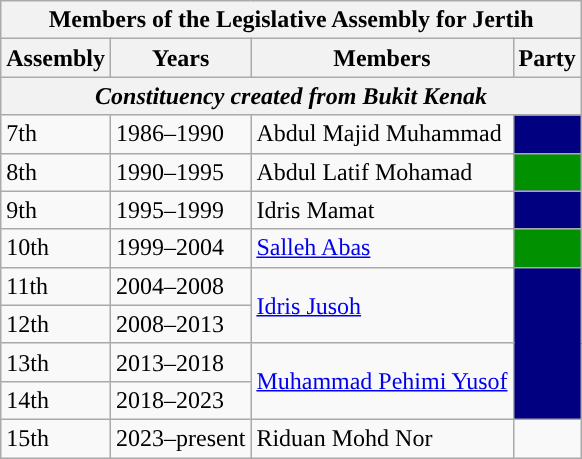<table class="wikitable">
<tr>
<th colspan="4">Members of the Legislative Assembly for Jertih</th>
</tr>
<tr>
<th>Assembly</th>
<th>Years</th>
<th>Members</th>
<th>Party</th>
</tr>
<tr>
<th colspan="4"><em>Constituency created from Bukit Kenak</em></th>
</tr>
<tr>
<td>7th</td>
<td>1986–1990</td>
<td>Abdul Majid Muhammad</td>
<td bgcolor=#000080></td>
</tr>
<tr>
<td>8th</td>
<td>1990–1995</td>
<td>Abdul Latif Mohamad</td>
<td bgcolor=#009000></td>
</tr>
<tr>
<td>9th</td>
<td>1995–1999</td>
<td>Idris Mamat</td>
<td bgcolor=#000080></td>
</tr>
<tr>
<td>10th</td>
<td>1999–2004</td>
<td><a href='#'>Salleh Abas</a></td>
<td bgcolor=#009000></td>
</tr>
<tr>
<td>11th</td>
<td>2004–2008</td>
<td rowspan="2"><a href='#'>Idris Jusoh</a></td>
<td rowspan="4" bgcolor=#000080></td>
</tr>
<tr>
<td>12th</td>
<td>2008–2013</td>
</tr>
<tr>
<td>13th</td>
<td>2013–2018</td>
<td rowspan="2"><a href='#'>Muhammad Pehimi Yusof</a></td>
</tr>
<tr>
<td>14th</td>
<td>2018–2023</td>
</tr>
<tr>
<td>15th</td>
<td>2023–present</td>
<td>Riduan Mohd Nor</td>
<td></td>
</tr>
</table>
